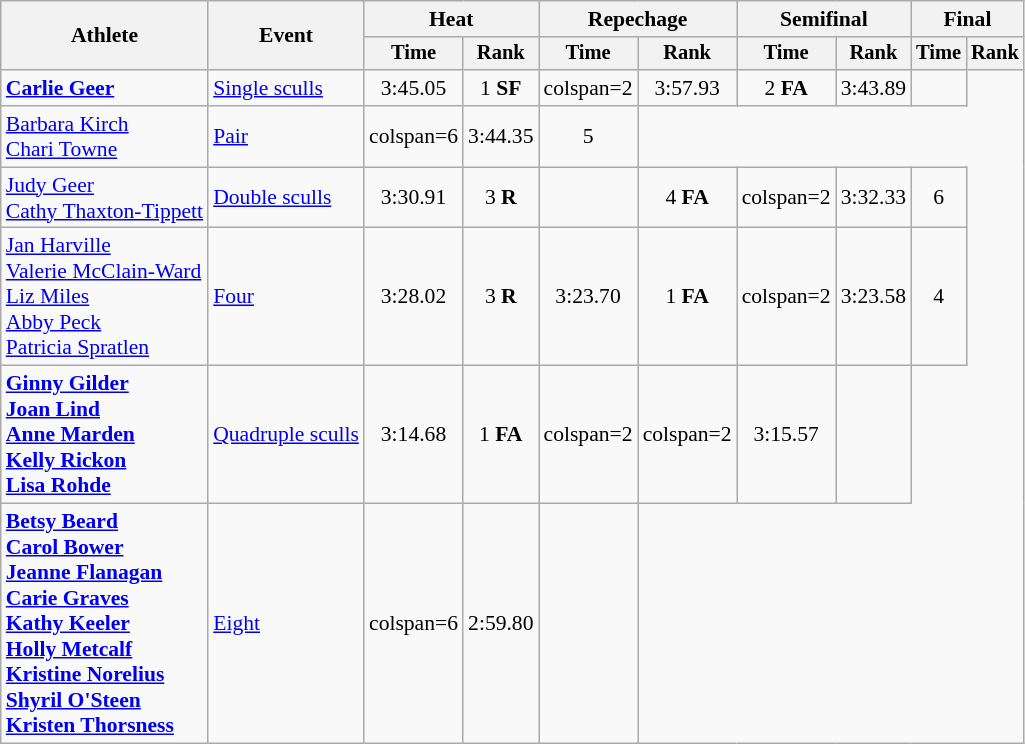<table class=wikitable style=font-size:90%;text-align:center>
<tr>
<th rowspan=2>Athlete</th>
<th rowspan=2>Event</th>
<th colspan=2>Heat</th>
<th colspan=2>Repechage</th>
<th colspan=2>Semifinal</th>
<th colspan=2>Final</th>
</tr>
<tr style=font-size:95%>
<th>Time</th>
<th>Rank</th>
<th>Time</th>
<th>Rank</th>
<th>Time</th>
<th>Rank</th>
<th>Time</th>
<th>Rank</th>
</tr>
<tr>
<td align=left><strong><a href='#'>Carlie Geer</a></strong></td>
<td align=left><a href='#'>Single sculls</a></td>
<td>3:45.05</td>
<td>1 <strong>SF</strong></td>
<td>colspan=2 </td>
<td>3:57.93</td>
<td>2 <strong>FA</strong></td>
<td>3:43.89</td>
<td></td>
</tr>
<tr>
<td align=left><a href='#'>Barbara Kirch</a><br><a href='#'>Chari Towne</a></td>
<td align=left><a href='#'>Pair</a></td>
<td>colspan=6 </td>
<td>3:44.35</td>
<td>5</td>
</tr>
<tr>
<td align=left><a href='#'>Judy Geer</a><br><a href='#'>Cathy Thaxton-Tippett</a></td>
<td align=left><a href='#'>Double sculls</a></td>
<td>3:30.91</td>
<td>3 <strong>R</strong></td>
<td></td>
<td>4 <strong>FA</strong></td>
<td>colspan=2 </td>
<td>3:32.33</td>
<td>6</td>
</tr>
<tr>
<td align=left><a href='#'>Jan Harville</a><br><a href='#'>Valerie McClain-Ward</a><br><a href='#'>Liz Miles</a><br><a href='#'>Abby Peck</a><br><a href='#'>Patricia Spratlen</a></td>
<td align=left><a href='#'>Four</a></td>
<td>3:28.02</td>
<td>3 <strong>R</strong></td>
<td>3:23.70</td>
<td>1 <strong>FA</strong></td>
<td>colspan=2 </td>
<td>3:23.58</td>
<td>4</td>
</tr>
<tr>
<td align=left><strong><a href='#'>Ginny Gilder</a><br><a href='#'>Joan Lind</a><br><a href='#'>Anne Marden</a><br><a href='#'>Kelly Rickon</a><br><a href='#'>Lisa Rohde</a></strong></td>
<td align=left><a href='#'>Quadruple sculls</a></td>
<td>3:14.68</td>
<td>1 <strong>FA</strong></td>
<td>colspan=2 </td>
<td>colspan=2 </td>
<td>3:15.57</td>
<td></td>
</tr>
<tr>
<td align=left><strong><a href='#'>Betsy Beard</a><br><a href='#'>Carol Bower</a><br><a href='#'>Jeanne Flanagan</a><br><a href='#'>Carie Graves</a><br><a href='#'>Kathy Keeler</a><br><a href='#'>Holly Metcalf</a><br><a href='#'>Kristine Norelius</a><br><a href='#'>Shyril O'Steen</a><br><a href='#'>Kristen Thorsness</a></strong></td>
<td align=left><a href='#'>Eight</a></td>
<td>colspan=6 </td>
<td>2:59.80</td>
<td></td>
</tr>
</table>
